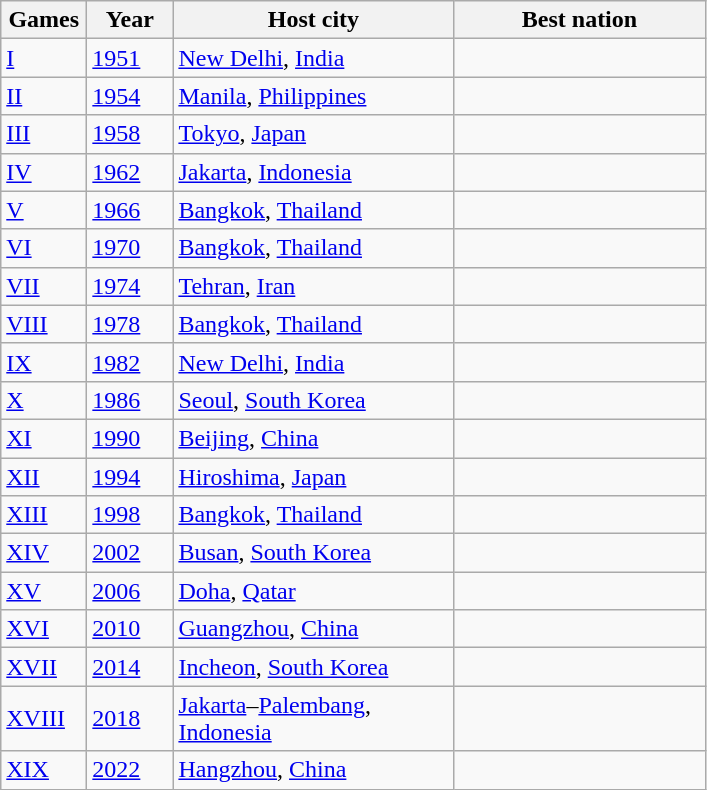<table class=wikitable>
<tr>
<th width=50>Games</th>
<th width=50>Year</th>
<th width=180>Host city</th>
<th width=160>Best nation</th>
</tr>
<tr>
<td><a href='#'>I</a></td>
<td><a href='#'>1951</a></td>
<td><a href='#'>New Delhi</a>, <a href='#'>India</a></td>
<td></td>
</tr>
<tr>
<td><a href='#'>II</a></td>
<td><a href='#'>1954</a></td>
<td><a href='#'>Manila</a>, <a href='#'>Philippines</a></td>
<td></td>
</tr>
<tr>
<td><a href='#'>III</a></td>
<td><a href='#'>1958</a></td>
<td><a href='#'>Tokyo</a>, <a href='#'>Japan</a></td>
<td></td>
</tr>
<tr>
<td><a href='#'>IV</a></td>
<td><a href='#'>1962</a></td>
<td><a href='#'>Jakarta</a>, <a href='#'>Indonesia</a></td>
<td></td>
</tr>
<tr>
<td><a href='#'>V</a></td>
<td><a href='#'>1966</a></td>
<td><a href='#'>Bangkok</a>, <a href='#'>Thailand</a></td>
<td></td>
</tr>
<tr>
<td><a href='#'>VI</a></td>
<td><a href='#'>1970</a></td>
<td><a href='#'>Bangkok</a>, <a href='#'>Thailand</a></td>
<td></td>
</tr>
<tr>
<td><a href='#'>VII</a></td>
<td><a href='#'>1974</a></td>
<td><a href='#'>Tehran</a>, <a href='#'>Iran</a></td>
<td></td>
</tr>
<tr>
<td><a href='#'>VIII</a></td>
<td><a href='#'>1978</a></td>
<td><a href='#'>Bangkok</a>, <a href='#'>Thailand</a></td>
<td></td>
</tr>
<tr>
<td><a href='#'>IX</a></td>
<td><a href='#'>1982</a></td>
<td><a href='#'>New Delhi</a>, <a href='#'>India</a></td>
<td></td>
</tr>
<tr>
<td><a href='#'>X</a></td>
<td><a href='#'>1986</a></td>
<td><a href='#'>Seoul</a>, <a href='#'>South Korea</a></td>
<td></td>
</tr>
<tr>
<td><a href='#'>XI</a></td>
<td><a href='#'>1990</a></td>
<td><a href='#'>Beijing</a>, <a href='#'>China</a></td>
<td></td>
</tr>
<tr>
<td><a href='#'>XII</a></td>
<td><a href='#'>1994</a></td>
<td><a href='#'>Hiroshima</a>, <a href='#'>Japan</a></td>
<td></td>
</tr>
<tr>
<td><a href='#'>XIII</a></td>
<td><a href='#'>1998</a></td>
<td><a href='#'>Bangkok</a>, <a href='#'>Thailand</a></td>
<td></td>
</tr>
<tr>
<td><a href='#'>XIV</a></td>
<td><a href='#'>2002</a></td>
<td><a href='#'>Busan</a>, <a href='#'>South Korea</a></td>
<td></td>
</tr>
<tr>
<td><a href='#'>XV</a></td>
<td><a href='#'>2006</a></td>
<td><a href='#'>Doha</a>, <a href='#'>Qatar</a></td>
<td></td>
</tr>
<tr>
<td><a href='#'>XVI</a></td>
<td><a href='#'>2010</a></td>
<td><a href='#'>Guangzhou</a>, <a href='#'>China</a></td>
<td></td>
</tr>
<tr>
<td><a href='#'>XVII</a></td>
<td><a href='#'>2014</a></td>
<td><a href='#'>Incheon</a>, <a href='#'>South Korea</a></td>
<td></td>
</tr>
<tr>
<td><a href='#'>XVIII</a></td>
<td><a href='#'>2018</a></td>
<td><a href='#'>Jakarta</a>–<a href='#'>Palembang</a>, <a href='#'>Indonesia</a></td>
<td></td>
</tr>
<tr>
<td><a href='#'>XIX</a></td>
<td><a href='#'>2022</a></td>
<td><a href='#'>Hangzhou</a>, <a href='#'>China</a></td>
<td></td>
</tr>
</table>
